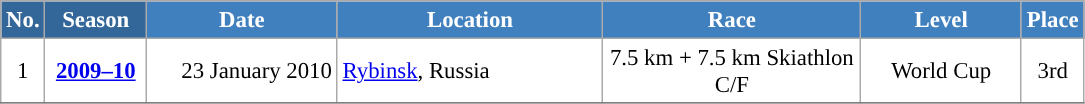<table class="wikitable sortable" style="font-size:95%; text-align:center; border:grey solid 1px; border-collapse:collapse; background:#ffffff;">
<tr style="background:#efefef;">
<th style="background-color:#369; color:white;">No.</th>
<th style="background-color:#369; color:white;">Season</th>
<th style="background-color:#4180be; color:white; width:120px;">Date</th>
<th style="background-color:#4180be; color:white; width:170px;">Location</th>
<th style="background-color:#4180be; color:white; width:165px;">Race</th>
<th style="background-color:#4180be; color:white; width:100px;">Level</th>
<th style="background-color:#4180be; color:white;">Place</th>
</tr>
<tr>
<td align=center>1</td>
<td rowspan=1 align=center><strong> <a href='#'>2009–10</a> </strong></td>
<td align=right>23 January 2010</td>
<td align=left> <a href='#'>Rybinsk</a>, Russia</td>
<td>7.5 km + 7.5 km Skiathlon C/F</td>
<td>World Cup</td>
<td>3rd</td>
</tr>
<tr>
</tr>
</table>
